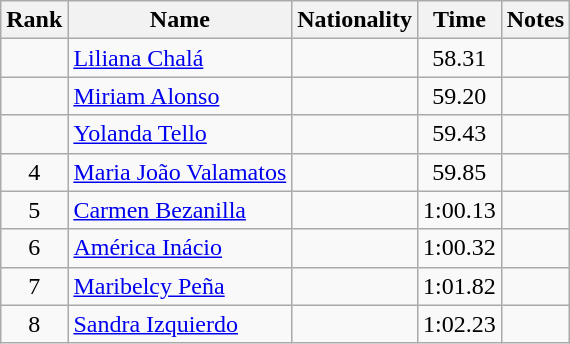<table class="wikitable sortable" style="text-align:center">
<tr>
<th>Rank</th>
<th>Name</th>
<th>Nationality</th>
<th>Time</th>
<th>Notes</th>
</tr>
<tr>
<td align=center></td>
<td align=left><a href='#'>Liliana Chalá</a></td>
<td align=left></td>
<td>58.31</td>
<td></td>
</tr>
<tr>
<td align=center></td>
<td align=left><a href='#'>Miriam Alonso</a></td>
<td align=left></td>
<td>59.20</td>
<td></td>
</tr>
<tr>
<td align=center></td>
<td align=left><a href='#'>Yolanda Tello</a></td>
<td align=left></td>
<td>59.43</td>
<td></td>
</tr>
<tr>
<td align=center>4</td>
<td align=left><a href='#'>Maria João Valamatos</a></td>
<td align=left></td>
<td>59.85</td>
<td></td>
</tr>
<tr>
<td align=center>5</td>
<td align=left><a href='#'>Carmen Bezanilla</a></td>
<td align=left></td>
<td>1:00.13</td>
<td></td>
</tr>
<tr>
<td align=center>6</td>
<td align=left><a href='#'>América Inácio</a></td>
<td align=left></td>
<td>1:00.32</td>
<td></td>
</tr>
<tr>
<td align=center>7</td>
<td align=left><a href='#'>Maribelcy Peña</a></td>
<td align=left></td>
<td>1:01.82</td>
<td></td>
</tr>
<tr>
<td align=center>8</td>
<td align=left><a href='#'>Sandra Izquierdo</a></td>
<td align=left></td>
<td>1:02.23</td>
<td></td>
</tr>
</table>
